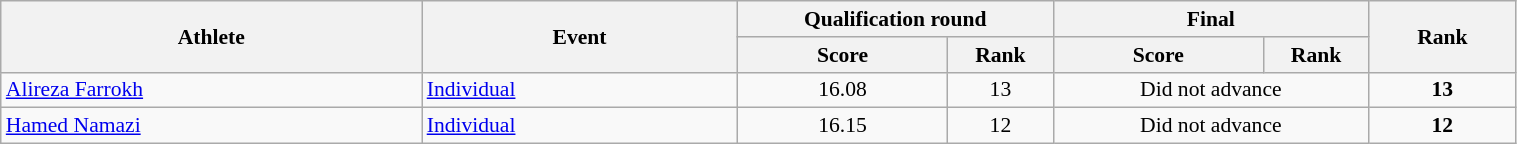<table class="wikitable" width="80%" style="text-align:center; font-size:90%">
<tr>
<th rowspan="2" width="20%">Athlete</th>
<th rowspan="2" width="15%">Event</th>
<th colspan="2" width="15%">Qualification round</th>
<th colspan="2" width="15%">Final</th>
<th rowspan="2" width="7%">Rank</th>
</tr>
<tr>
<th width="10%">Score</th>
<th>Rank</th>
<th width="10%">Score</th>
<th>Rank</th>
</tr>
<tr>
<td align="left"><a href='#'>Alireza Farrokh</a></td>
<td align="left"><a href='#'>Individual</a></td>
<td>16.08</td>
<td>13</td>
<td colspan=2>Did not advance</td>
<td><strong>13</strong></td>
</tr>
<tr>
<td align="left"><a href='#'>Hamed Namazi</a></td>
<td align="left"><a href='#'>Individual</a></td>
<td>16.15</td>
<td>12</td>
<td colspan=2>Did not advance</td>
<td><strong>12</strong></td>
</tr>
</table>
